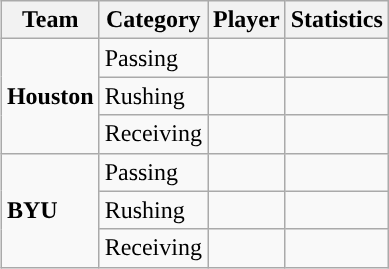<table class="wikitable" style="float: right;">
<tr>
<th>Team</th>
<th>Category</th>
<th>Player</th>
<th>Statistics</th>
</tr>
<tr>
<td rowspan=3><strong>Houston</strong></td>
<td>Passing</td>
<td></td>
<td></td>
</tr>
<tr>
<td>Rushing</td>
<td></td>
<td></td>
</tr>
<tr>
<td>Receiving</td>
<td></td>
<td></td>
</tr>
<tr>
<td rowspan=3><strong>BYU</strong></td>
<td>Passing</td>
<td></td>
<td></td>
</tr>
<tr>
<td>Rushing</td>
<td></td>
<td></td>
</tr>
<tr>
<td>Receiving</td>
<td></td>
<td></td>
</tr>
</table>
